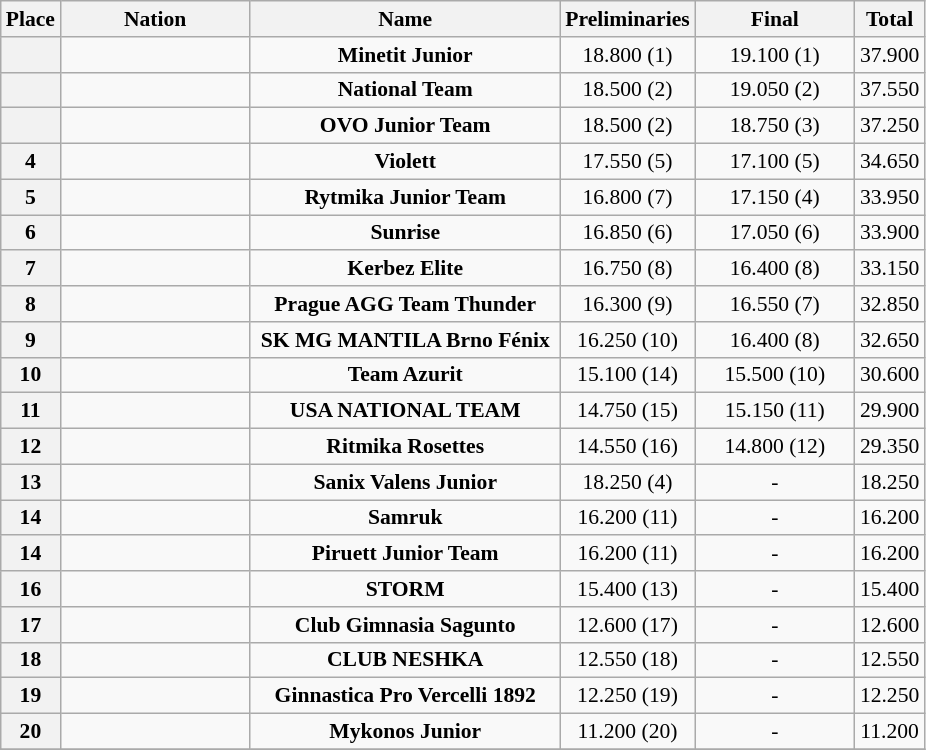<table class="wikitable sortable" style="text-align:center; font-size:90%">
<tr>
<th scope="col" style="width:20px;">Place</th>
<th scope="col" style="width:120px;">Nation</th>
<th scope="col" style="width:200px;">Name</th>
<th scope="col" style="width:60px;">Preliminaries</th>
<th scope="col" style="width:100px;">Final</th>
<th scope="col">Total</th>
</tr>
<tr>
<th scope="row" style="background-color:fffcaf;"></th>
<td align=left></td>
<td><strong>Minetit Junior</strong></td>
<td>18.800 (1)</td>
<td>19.100 (1)</td>
<td>37.900</td>
</tr>
<tr>
<th scope="row" style="background-color:e5e5e5;"></th>
<td align=left></td>
<td><strong>National Team</strong></td>
<td>18.500 (2)</td>
<td>19.050 (2)</td>
<td>37.550</td>
</tr>
<tr>
<th scope="row" style="background-color:eecc99;"></th>
<td align=left></td>
<td><strong>OVO Junior Team</strong></td>
<td>18.500 (2)</td>
<td>18.750 (3)</td>
<td>37.250</td>
</tr>
<tr>
<th scope="row">4</th>
<td align=left></td>
<td><strong>Violett</strong></td>
<td>17.550 (5)</td>
<td>17.100 (5)</td>
<td>34.650</td>
</tr>
<tr>
<th scope="row">5</th>
<td align=left></td>
<td><strong>Rytmika Junior Team</strong></td>
<td>16.800 (7)</td>
<td>17.150 (4)</td>
<td>33.950</td>
</tr>
<tr>
<th scope="row">6</th>
<td align=left></td>
<td><strong>Sunrise</strong></td>
<td>16.850 (6)</td>
<td>17.050 (6)</td>
<td>33.900</td>
</tr>
<tr>
<th scope="row">7</th>
<td align=left></td>
<td><strong>Kerbez Elite</strong></td>
<td>16.750 (8)</td>
<td>16.400 (8)</td>
<td>33.150</td>
</tr>
<tr>
<th scope="row">8</th>
<td align=left></td>
<td><strong>Prague AGG Team Thunder</strong></td>
<td>16.300 (9)</td>
<td>16.550 (7)</td>
<td>32.850</td>
</tr>
<tr>
<th scope="row">9</th>
<td align=left></td>
<td><strong>SK MG MANTILA Brno Fénix</strong></td>
<td>16.250 (10)</td>
<td>16.400 (8)</td>
<td>32.650</td>
</tr>
<tr>
<th scope="row">10</th>
<td align=left></td>
<td><strong>Team Azurit</strong></td>
<td>15.100 (14)</td>
<td>15.500 (10)</td>
<td>30.600</td>
</tr>
<tr>
<th scope="row">11</th>
<td align=left></td>
<td><strong>USA NATIONAL TEAM</strong></td>
<td>14.750 (15)</td>
<td>15.150 (11)</td>
<td>29.900</td>
</tr>
<tr>
<th scope="row">12</th>
<td align=left></td>
<td><strong>Ritmika Rosettes</strong></td>
<td>14.550 (16)</td>
<td>14.800 (12)</td>
<td>29.350</td>
</tr>
<tr>
<th scope="row">13</th>
<td align=left></td>
<td><strong>Sanix Valens Junior</strong></td>
<td>18.250 (4)</td>
<td>-</td>
<td>18.250</td>
</tr>
<tr>
<th scope="row">14</th>
<td align=left></td>
<td><strong>Samruk</strong></td>
<td>16.200 (11)</td>
<td>-</td>
<td>16.200</td>
</tr>
<tr>
<th scope="row">14</th>
<td align=left></td>
<td><strong>Piruett Junior Team</strong></td>
<td>16.200 (11)</td>
<td>-</td>
<td>16.200</td>
</tr>
<tr>
<th scope="row">16</th>
<td align=left></td>
<td><strong>STORM</strong></td>
<td>15.400 (13)</td>
<td>-</td>
<td>15.400</td>
</tr>
<tr>
<th scope="row">17</th>
<td align=left></td>
<td><strong>Club Gimnasia Sagunto</strong></td>
<td>12.600 (17)</td>
<td>-</td>
<td>12.600</td>
</tr>
<tr>
<th scope="row">18</th>
<td align=left></td>
<td><strong>CLUB NESHKA</strong></td>
<td>12.550 (18)</td>
<td>-</td>
<td>12.550</td>
</tr>
<tr>
<th scope="row">19</th>
<td align=left></td>
<td><strong>Ginnastica Pro Vercelli 1892</strong></td>
<td>12.250 (19)</td>
<td>-</td>
<td>12.250</td>
</tr>
<tr>
<th scope="row">20</th>
<td align=left></td>
<td><strong>Mykonos Junior</strong></td>
<td>11.200 (20)</td>
<td>-</td>
<td>11.200</td>
</tr>
<tr>
</tr>
</table>
